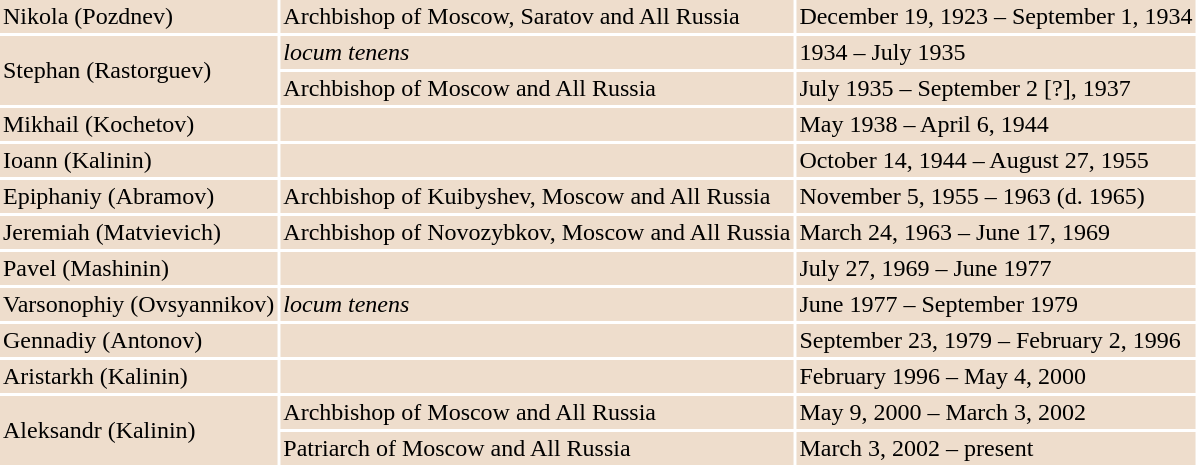<table border="0" cellpadding="2" cellspacing="2">
<tr bgcolor=#EEDDCC>
<td>Nikola (Pozdnev)</td>
<td>Archbishop of Moscow, Saratov and All Russia</td>
<td>December 19, 1923 – September 1, 1934</td>
</tr>
<tr bgcolor=#EEDDCC>
<td rowspan="2">Stephan (Rastorguev)</td>
<td><em>locum tenens</em></td>
<td>1934 – July 1935</td>
</tr>
<tr bgcolor=#EEDDCC>
<td>Archbishop of Moscow and All Russia</td>
<td>July 1935 – September 2 [?], 1937</td>
</tr>
<tr bgcolor=#EEDDCC>
<td>Mikhail (Kochetov)</td>
<td></td>
<td>May 1938 – April 6, 1944</td>
</tr>
<tr bgcolor=#EEDDCC>
<td>Ioann (Kalinin)</td>
<td></td>
<td>October 14, 1944 – August 27, 1955</td>
</tr>
<tr bgcolor=#EEDDCC>
<td>Epiphaniy (Abramov)</td>
<td>Archbishop of Kuibyshev, Moscow and All Russia</td>
<td>November 5, 1955 – 1963 (d. 1965)</td>
</tr>
<tr bgcolor=#EEDDCC>
<td>Jeremiah (Matvievich)</td>
<td>Archbishop of Novozybkov, Moscow and All Russia</td>
<td>March 24, 1963 – June 17, 1969</td>
</tr>
<tr bgcolor=#EEDDCC>
<td>Pavel (Mashinin)</td>
<td></td>
<td>July 27, 1969 – June 1977</td>
</tr>
<tr bgcolor=#EEDDCC>
<td>Varsonophiy (Ovsyannikov)</td>
<td><em>locum tenens</em></td>
<td>June 1977 – September 1979</td>
</tr>
<tr bgcolor=#EEDDCC>
<td>Gennadiy (Antonov)</td>
<td></td>
<td>September 23, 1979 – February 2, 1996</td>
</tr>
<tr bgcolor=#EEDDCC>
<td>Aristarkh (Kalinin)</td>
<td></td>
<td>February 1996 – May 4, 2000</td>
</tr>
<tr bgcolor=#EEDDCC>
<td rowspan="2">Aleksandr (Kalinin)</td>
<td>Archbishop of Moscow and All Russia</td>
<td>May 9, 2000 – March 3, 2002</td>
</tr>
<tr bgcolor=#EEDDCC>
<td>Patriarch of Moscow and All Russia</td>
<td>March 3, 2002 – present</td>
</tr>
</table>
